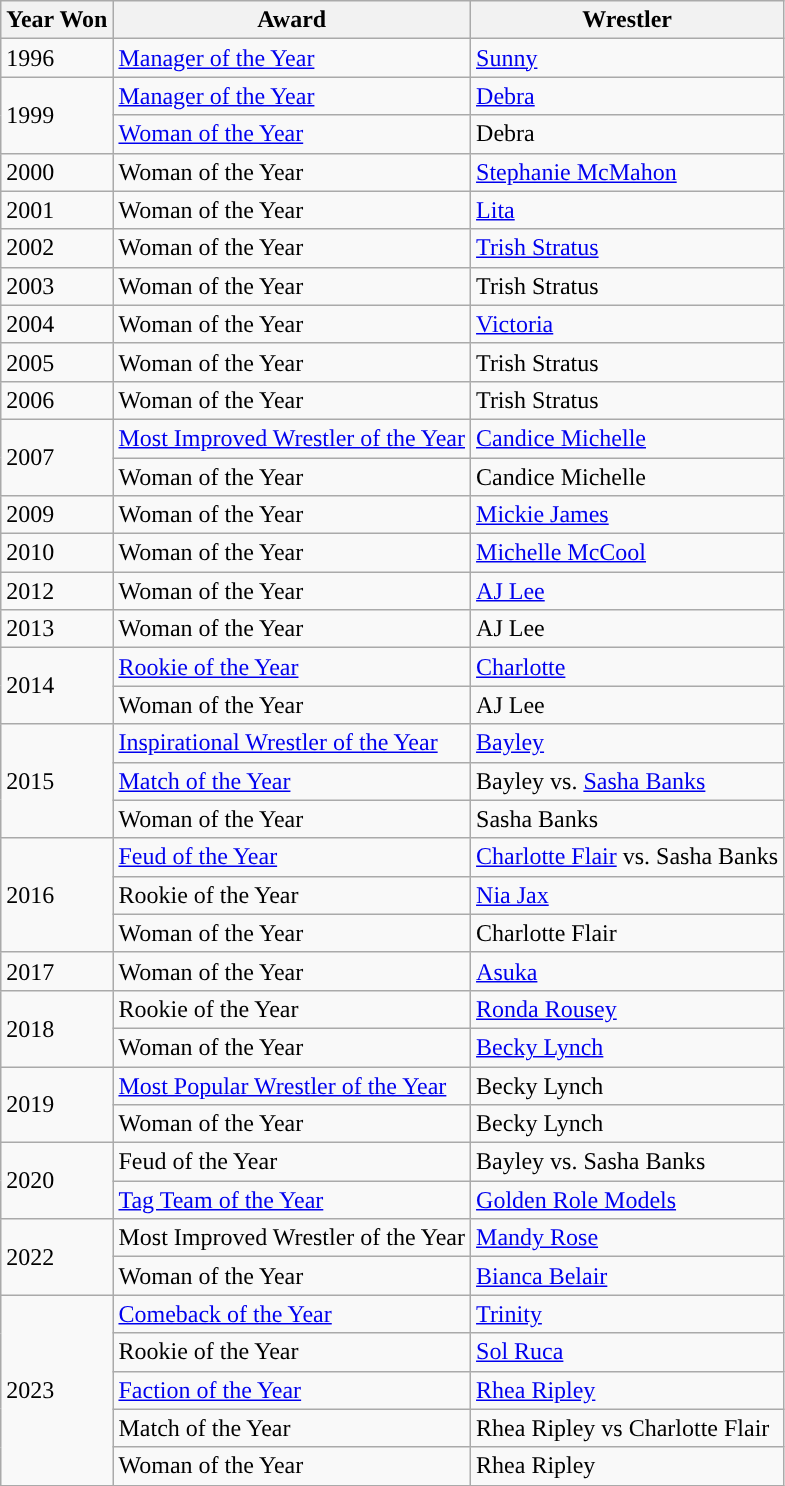<table class="wikitable">
<tr>
<th>Year Won</th>
<th>Award</th>
<th>Wrestler</th>
</tr>
<tr>
<td>1996</td>
<td><a href='#'>Manager of the Year</a></td>
<td><a href='#'>Sunny</a></td>
</tr>
<tr>
<td rowspan="2">1999</td>
<td><a href='#'>Manager of the Year</a></td>
<td><a href='#'>Debra</a></td>
</tr>
<tr>
<td><a href='#'>Woman of the Year</a></td>
<td>Debra</td>
</tr>
<tr>
<td>2000</td>
<td>Woman of the Year</td>
<td><a href='#'>Stephanie McMahon</a></td>
</tr>
<tr>
<td>2001</td>
<td>Woman of the Year</td>
<td><a href='#'>Lita</a></td>
</tr>
<tr>
<td>2002</td>
<td>Woman of the Year</td>
<td><a href='#'>Trish Stratus</a></td>
</tr>
<tr>
<td>2003</td>
<td>Woman of the Year</td>
<td>Trish Stratus</td>
</tr>
<tr>
<td>2004</td>
<td>Woman of the Year</td>
<td><a href='#'>Victoria</a></td>
</tr>
<tr>
<td>2005</td>
<td>Woman of the Year</td>
<td>Trish Stratus</td>
</tr>
<tr>
<td>2006</td>
<td>Woman of the Year</td>
<td>Trish Stratus</td>
</tr>
<tr>
<td rowspan="2">2007</td>
<td><a href='#'>Most Improved Wrestler of the Year</a></td>
<td><a href='#'>Candice Michelle</a></td>
</tr>
<tr>
<td>Woman of the Year</td>
<td>Candice Michelle</td>
</tr>
<tr>
<td>2009</td>
<td>Woman of the Year</td>
<td><a href='#'>Mickie James</a></td>
</tr>
<tr>
<td>2010</td>
<td>Woman of the Year</td>
<td><a href='#'>Michelle McCool</a></td>
</tr>
<tr>
<td>2012</td>
<td>Woman of the Year</td>
<td><a href='#'>AJ Lee</a></td>
</tr>
<tr>
<td>2013</td>
<td>Woman of the Year</td>
<td>AJ Lee</td>
</tr>
<tr>
<td rowspan="2">2014</td>
<td><a href='#'>Rookie of the Year</a></td>
<td><a href='#'>Charlotte</a></td>
</tr>
<tr>
<td>Woman of the Year</td>
<td>AJ Lee</td>
</tr>
<tr>
<td rowspan="3">2015</td>
<td><a href='#'>Inspirational Wrestler of the Year</a></td>
<td><a href='#'>Bayley</a></td>
</tr>
<tr>
<td><a href='#'>Match of the Year</a></td>
<td>Bayley vs. <a href='#'>Sasha Banks</a><br></td>
</tr>
<tr>
<td>Woman of the Year</td>
<td>Sasha Banks</td>
</tr>
<tr>
<td rowspan="3">2016</td>
<td><a href='#'>Feud of the Year</a></td>
<td><a href='#'>Charlotte Flair</a> vs. Sasha Banks</td>
</tr>
<tr>
<td>Rookie of the Year</td>
<td><a href='#'>Nia Jax</a></td>
</tr>
<tr>
<td>Woman of the Year</td>
<td>Charlotte Flair</td>
</tr>
<tr>
<td>2017</td>
<td>Woman of the Year</td>
<td><a href='#'>Asuka</a></td>
</tr>
<tr>
<td rowspan="2">2018</td>
<td>Rookie of the Year</td>
<td><a href='#'>Ronda Rousey</a></td>
</tr>
<tr>
<td>Woman of the Year</td>
<td><a href='#'>Becky Lynch</a></td>
</tr>
<tr>
<td rowspan="2">2019</td>
<td><a href='#'>Most Popular Wrestler of the Year</a></td>
<td>Becky Lynch</td>
</tr>
<tr>
<td>Woman of the Year</td>
<td>Becky Lynch</td>
</tr>
<tr>
<td rowspan="2'">2020</td>
<td>Feud of the Year</td>
<td>Bayley vs. Sasha Banks</td>
</tr>
<tr>
<td><a href='#'>Tag Team of the Year</a></td>
<td><a href='#'>Golden Role Models</a><br></td>
</tr>
<tr>
<td rowspan="2">2022</td>
<td>Most Improved Wrestler of the Year</td>
<td><a href='#'>Mandy Rose</a></td>
</tr>
<tr>
<td>Woman of the Year</td>
<td><a href='#'>Bianca Belair</a></td>
</tr>
<tr>
<td rowspan="5">2023</td>
<td><a href='#'>Comeback of the Year</a></td>
<td><a href='#'>Trinity</a></td>
</tr>
<tr>
<td>Rookie of the Year</td>
<td><a href='#'>Sol Ruca</a></td>
</tr>
<tr>
<td><a href='#'>Faction of the Year</a></td>
<td><a href='#'>Rhea Ripley</a><br></td>
</tr>
<tr>
<td>Match of the Year</td>
<td>Rhea Ripley vs Charlotte Flair<br></td>
</tr>
<tr>
<td>Woman of the Year</td>
<td>Rhea Ripley</td>
</tr>
</table>
